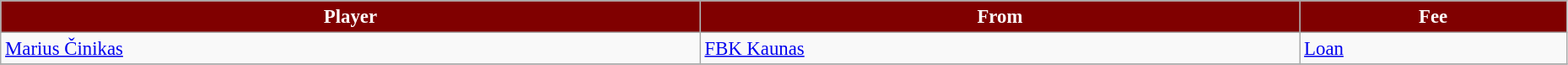<table class="wikitable" style="text-align:left; font-size:95%;width:98%;">
<tr>
<th style="background:maroon; color:white;">Player</th>
<th style="background:maroon; color:white;">From</th>
<th style="background:maroon; color:white;">Fee</th>
</tr>
<tr>
<td> <a href='#'>Marius Činikas</a></td>
<td> <a href='#'>FBK Kaunas</a></td>
<td><a href='#'>Loan</a></td>
</tr>
<tr>
</tr>
</table>
